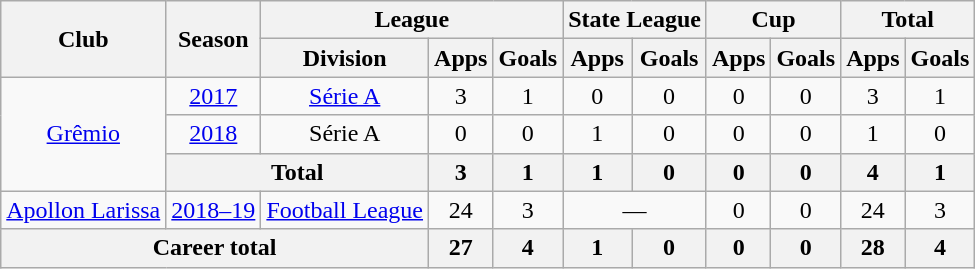<table class="wikitable" style="text-align: center;">
<tr>
<th rowspan="2">Club</th>
<th rowspan="2">Season</th>
<th colspan="3">League</th>
<th colspan="2">State League</th>
<th colspan="2">Cup</th>
<th colspan="2">Total</th>
</tr>
<tr>
<th>Division</th>
<th>Apps</th>
<th>Goals</th>
<th>Apps</th>
<th>Goals</th>
<th>Apps</th>
<th>Goals</th>
<th>Apps</th>
<th>Goals</th>
</tr>
<tr>
<td rowspan="3"><a href='#'>Grêmio</a></td>
<td><a href='#'>2017</a></td>
<td><a href='#'>Série A</a></td>
<td>3</td>
<td>1</td>
<td>0</td>
<td>0</td>
<td>0</td>
<td>0</td>
<td>3</td>
<td>1</td>
</tr>
<tr>
<td><a href='#'>2018</a></td>
<td>Série A</td>
<td>0</td>
<td>0</td>
<td>1</td>
<td>0</td>
<td>0</td>
<td>0</td>
<td>1</td>
<td>0</td>
</tr>
<tr>
<th colspan="2">Total</th>
<th>3</th>
<th>1</th>
<th>1</th>
<th>0</th>
<th>0</th>
<th>0</th>
<th>4</th>
<th>1</th>
</tr>
<tr>
<td><a href='#'>Apollon Larissa</a></td>
<td><a href='#'>2018–19</a></td>
<td><a href='#'>Football League</a></td>
<td>24</td>
<td>3</td>
<td colspan="2">—</td>
<td>0</td>
<td>0</td>
<td>24</td>
<td>3</td>
</tr>
<tr>
<th colspan="3">Career total</th>
<th>27</th>
<th>4</th>
<th>1</th>
<th>0</th>
<th>0</th>
<th>0</th>
<th>28</th>
<th>4</th>
</tr>
</table>
